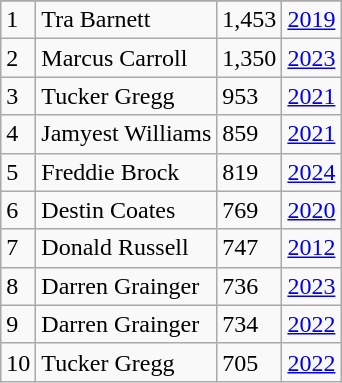<table class="wikitable">
<tr>
</tr>
<tr>
<td>1</td>
<td>Tra Barnett</td>
<td>1,453</td>
<td><a href='#'>2019</a></td>
</tr>
<tr>
<td>2</td>
<td>Marcus Carroll</td>
<td>1,350</td>
<td><a href='#'>2023</a></td>
</tr>
<tr>
<td>3</td>
<td>Tucker Gregg</td>
<td>953</td>
<td><a href='#'>2021</a></td>
</tr>
<tr>
<td>4</td>
<td>Jamyest Williams</td>
<td>859</td>
<td><a href='#'>2021</a></td>
</tr>
<tr>
<td>5</td>
<td>Freddie Brock</td>
<td>819</td>
<td><a href='#'>2024</a></td>
</tr>
<tr>
<td>6</td>
<td>Destin Coates</td>
<td>769</td>
<td><a href='#'>2020</a></td>
</tr>
<tr>
<td>7</td>
<td>Donald Russell</td>
<td>747</td>
<td><a href='#'>2012</a></td>
</tr>
<tr>
<td>8</td>
<td>Darren Grainger</td>
<td>736</td>
<td><a href='#'>2023</a></td>
</tr>
<tr>
<td>9</td>
<td>Darren Grainger</td>
<td>734</td>
<td><a href='#'>2022</a></td>
</tr>
<tr>
<td>10</td>
<td>Tucker Gregg</td>
<td>705</td>
<td><a href='#'>2022</a></td>
</tr>
</table>
